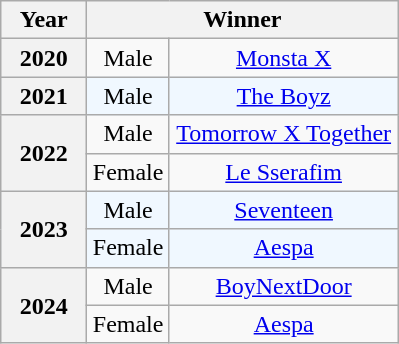<table class="wikitable plainrowheaders" style="text-align: center">
<tr>
<th scope="col" width="50">Year</th>
<th scope="col" colspan="2" width="200">Winner</th>
</tr>
<tr>
<th scope="row" style="text-align:center;">2020</th>
<td>Male</td>
<td><a href='#'>Monsta X</a></td>
</tr>
<tr style="background:#F0F8FF">
<th scope="row" style="text-align:center;">2021</th>
<td>Male</td>
<td><a href='#'>The Boyz</a></td>
</tr>
<tr>
<th scope="row" style="text-align:center;" rowspan="2">2022</th>
<td>Male</td>
<td><a href='#'>Tomorrow X Together</a></td>
</tr>
<tr>
<td>Female</td>
<td><a href='#'>Le Sserafim</a></td>
</tr>
<tr style="background:#F0F8FF">
<th scope="row" style="text-align:center;" rowspan="2">2023</th>
<td>Male</td>
<td><a href='#'>Seventeen</a></td>
</tr>
<tr style="background:#F0F8FF">
<td>Female</td>
<td><a href='#'>Aespa</a></td>
</tr>
<tr>
<th scope="row" style="text-align:center;" rowspan="2">2024</th>
<td>Male</td>
<td><a href='#'>BoyNextDoor</a></td>
</tr>
<tr>
<td>Female</td>
<td><a href='#'>Aespa</a></td>
</tr>
</table>
